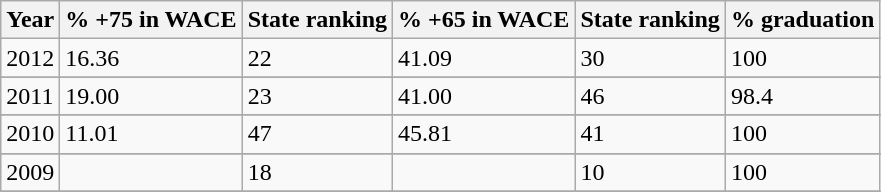<table class="wikitable sortable">
<tr>
<th>Year</th>
<th>% +75 in WACE</th>
<th>State ranking</th>
<th>% +65 in WACE</th>
<th>State ranking</th>
<th>% graduation</th>
</tr>
<tr>
<td>2012</td>
<td>16.36</td>
<td>22</td>
<td>41.09</td>
<td>30</td>
<td>100</td>
</tr>
<tr>
</tr>
<tr>
<td>2011</td>
<td>19.00</td>
<td>23</td>
<td>41.00</td>
<td>46</td>
<td>98.4</td>
</tr>
<tr>
</tr>
<tr>
<td>2010</td>
<td>11.01</td>
<td>47</td>
<td>45.81</td>
<td>41</td>
<td>100</td>
</tr>
<tr>
</tr>
<tr>
<td>2009</td>
<td></td>
<td>18</td>
<td></td>
<td>10</td>
<td>100</td>
</tr>
<tr>
</tr>
</table>
